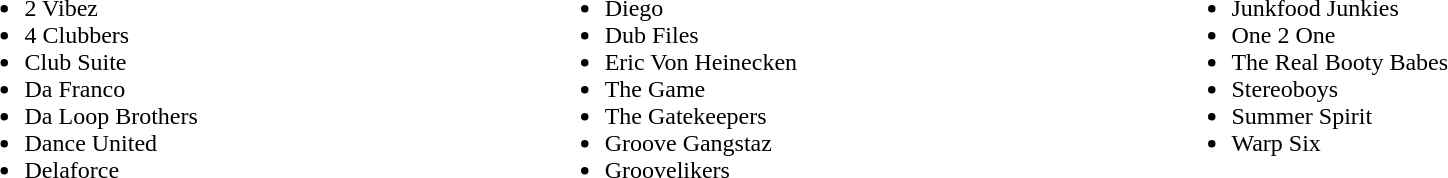<table style="background-color:transparent;" width="100%">
<tr>
<td valign="top"><br><ul><li>2 Vibez</li><li>4 Clubbers</li><li>Club Suite</li><li>Da Franco</li><li>Da Loop Brothers</li><li>Dance United</li><li>Delaforce</li></ul></td>
<td valign="top"><br><ul><li>Diego</li><li>Dub Files</li><li>Eric Von Heinecken</li><li>The Game</li><li>The Gatekeepers</li><li>Groove Gangstaz</li><li>Groovelikers</li></ul></td>
<td valign="top"><br><ul><li>Junkfood Junkies</li><li>One 2 One</li><li>The Real Booty Babes</li><li>Stereoboys</li><li>Summer Spirit</li><li>Warp Six</li></ul></td>
</tr>
</table>
